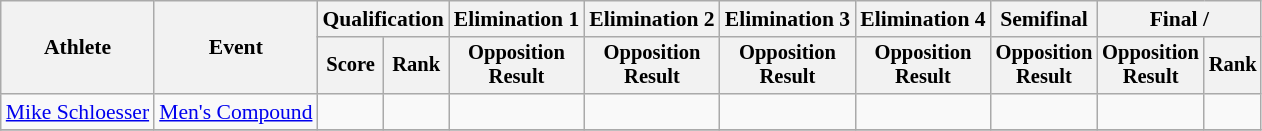<table class=wikitable style=font-size:90%;text-align:center>
<tr>
<th rowspan=2>Athlete</th>
<th rowspan=2>Event</th>
<th colspan=2>Qualification</th>
<th>Elimination 1</th>
<th>Elimination 2</th>
<th>Elimination 3</th>
<th>Elimination 4</th>
<th>Semifinal</th>
<th colspan=2>Final / </th>
</tr>
<tr style=font-size:95%>
<th>Score</th>
<th>Rank</th>
<th>Opposition<br>Result</th>
<th>Opposition<br>Result</th>
<th>Opposition<br>Result</th>
<th>Opposition<br>Result</th>
<th>Opposition<br>Result</th>
<th>Opposition<br>Result</th>
<th>Rank</th>
</tr>
<tr>
<td align=left><a href='#'>Mike Schloesser</a></td>
<td align=left><a href='#'>Men's Compound</a></td>
<td></td>
<td></td>
<td></td>
<td></td>
<td></td>
<td></td>
<td></td>
<td></td>
<td></td>
</tr>
<tr>
</tr>
</table>
